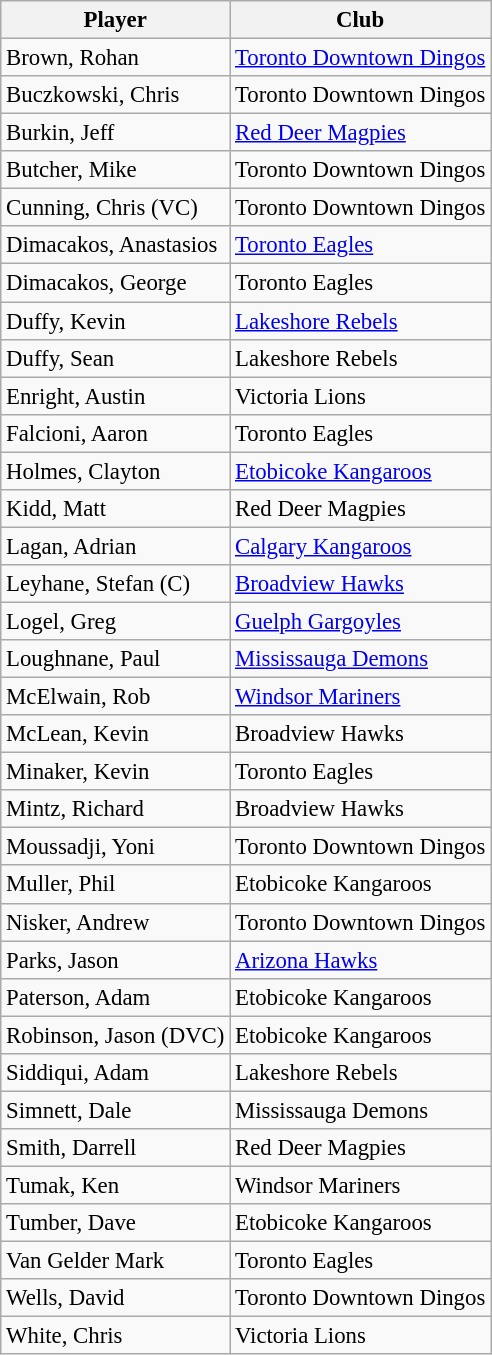<table class="wikitable" style="font-size: 95%;">
<tr>
<th>Player</th>
<th>Club</th>
</tr>
<tr>
<td>Brown, Rohan</td>
<td><a href='#'>Toronto Downtown Dingos</a></td>
</tr>
<tr>
<td>Buczkowski, Chris</td>
<td>Toronto Downtown Dingos</td>
</tr>
<tr>
<td>Burkin, Jeff</td>
<td><a href='#'>Red Deer Magpies</a></td>
</tr>
<tr>
<td>Butcher, Mike</td>
<td>Toronto Downtown Dingos</td>
</tr>
<tr>
<td>Cunning, Chris (VC)</td>
<td>Toronto Downtown Dingos</td>
</tr>
<tr>
<td>Dimacakos, Anastasios</td>
<td><a href='#'>Toronto Eagles</a></td>
</tr>
<tr>
<td>Dimacakos, George</td>
<td>Toronto Eagles</td>
</tr>
<tr>
<td>Duffy, Kevin</td>
<td><a href='#'>Lakeshore Rebels</a></td>
</tr>
<tr>
<td>Duffy, Sean</td>
<td>Lakeshore Rebels</td>
</tr>
<tr>
<td>Enright, Austin</td>
<td>Victoria Lions</td>
</tr>
<tr>
<td>Falcioni, Aaron</td>
<td>Toronto Eagles</td>
</tr>
<tr>
<td>Holmes, Clayton</td>
<td><a href='#'>Etobicoke Kangaroos</a></td>
</tr>
<tr>
<td>Kidd, Matt</td>
<td>Red Deer Magpies</td>
</tr>
<tr>
<td>Lagan, Adrian</td>
<td><a href='#'>Calgary Kangaroos</a></td>
</tr>
<tr>
<td>Leyhane, Stefan (C)</td>
<td><a href='#'>Broadview Hawks</a></td>
</tr>
<tr>
<td>Logel, Greg</td>
<td><a href='#'>Guelph Gargoyles</a></td>
</tr>
<tr>
<td>Loughnane, Paul</td>
<td><a href='#'>Mississauga Demons</a></td>
</tr>
<tr>
<td>McElwain, Rob</td>
<td><a href='#'>Windsor Mariners</a></td>
</tr>
<tr>
<td>McLean, Kevin</td>
<td>Broadview Hawks</td>
</tr>
<tr>
<td>Minaker, Kevin</td>
<td>Toronto Eagles</td>
</tr>
<tr>
<td>Mintz, Richard</td>
<td>Broadview Hawks</td>
</tr>
<tr>
<td>Moussadji, Yoni</td>
<td>Toronto Downtown Dingos</td>
</tr>
<tr>
<td>Muller, Phil</td>
<td>Etobicoke Kangaroos</td>
</tr>
<tr>
<td>Nisker, Andrew</td>
<td>Toronto Downtown Dingos</td>
</tr>
<tr>
<td>Parks, Jason</td>
<td><a href='#'>Arizona Hawks</a></td>
</tr>
<tr>
<td>Paterson, Adam</td>
<td>Etobicoke Kangaroos</td>
</tr>
<tr>
<td>Robinson, Jason (DVC)</td>
<td>Etobicoke Kangaroos</td>
</tr>
<tr>
<td>Siddiqui, Adam</td>
<td>Lakeshore Rebels</td>
</tr>
<tr>
<td>Simnett, Dale</td>
<td>Mississauga Demons</td>
</tr>
<tr>
<td>Smith, Darrell</td>
<td>Red Deer Magpies</td>
</tr>
<tr>
<td>Tumak, Ken</td>
<td>Windsor Mariners</td>
</tr>
<tr>
<td>Tumber, Dave</td>
<td>Etobicoke Kangaroos</td>
</tr>
<tr>
<td>Van Gelder Mark</td>
<td>Toronto Eagles</td>
</tr>
<tr>
<td>Wells, David</td>
<td>Toronto Downtown Dingos</td>
</tr>
<tr>
<td>White, Chris</td>
<td>Victoria Lions</td>
</tr>
</table>
